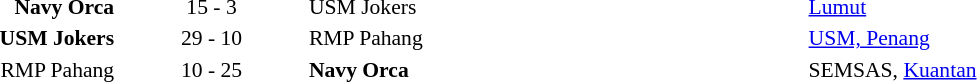<table width=100% cellspacing=1>
<tr>
<th width=25%></th>
<th width=10%></th>
<th></th>
</tr>
<tr>
</tr>
<tr style=font-size:90%>
<td align=right><strong>Navy Orca</strong> </td>
<td align=center>15 - 3</td>
<td> USM Jokers</td>
<td><a href='#'>Lumut</a></td>
</tr>
<tr>
</tr>
<tr style=font-size:90%>
<td align=right><strong>USM Jokers</strong> </td>
<td align=center>29 - 10</td>
<td> RMP Pahang</td>
<td><a href='#'>USM, Penang</a></td>
</tr>
<tr>
</tr>
<tr style=font-size:90%>
<td align=right>RMP Pahang </td>
<td align=center>10 - 25</td>
<td> <strong>Navy Orca</strong></td>
<td>SEMSAS, <a href='#'>Kuantan</a></td>
</tr>
</table>
